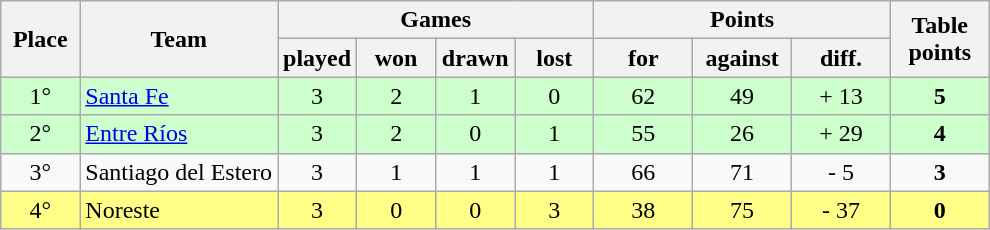<table class="wikitable">
<tr>
<th rowspan=2 width="8%">Place</th>
<th rowspan=2 width="20%">Team</th>
<th colspan=4 width="32%">Games</th>
<th colspan=3 width="30%">Points</th>
<th rowspan=2 width="10%">Table<br>points</th>
</tr>
<tr>
<th width="8%">played</th>
<th width="8%">won</th>
<th width="8%">drawn</th>
<th width="8%">lost</th>
<th width="10%">for</th>
<th width="10%">against</th>
<th width="10%">diff.</th>
</tr>
<tr align=center style="background: #ccffcc;">
<td>1°</td>
<td align=left><a href='#'>Santa Fe</a></td>
<td>3</td>
<td>2</td>
<td>1</td>
<td>0</td>
<td>62</td>
<td>49</td>
<td>+ 13</td>
<td><strong>5</strong></td>
</tr>
<tr align=center style="background: #ccffcc;">
<td>2°</td>
<td align=left><a href='#'>Entre Ríos</a></td>
<td>3</td>
<td>2</td>
<td>0</td>
<td>1</td>
<td>55</td>
<td>26</td>
<td>+ 29</td>
<td><strong>4</strong></td>
</tr>
<tr align=center>
<td>3°</td>
<td align=left>Santiago del Estero</td>
<td>3</td>
<td>1</td>
<td>1</td>
<td>1</td>
<td>66</td>
<td>71</td>
<td>- 5</td>
<td><strong>3</strong></td>
</tr>
<tr align=center style="background: #FFFF88;">
<td>4°</td>
<td align=left>Noreste</td>
<td>3</td>
<td>0</td>
<td>0</td>
<td>3</td>
<td>38</td>
<td>75</td>
<td>- 37</td>
<td><strong>0</strong></td>
</tr>
</table>
